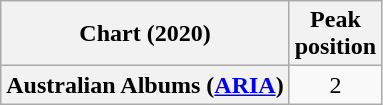<table class="wikitable plainrowheaders" style="text-align:center">
<tr>
<th scope="col">Chart (2020)</th>
<th scope="col">Peak<br>position</th>
</tr>
<tr>
<th scope="row">Australian Albums (<a href='#'>ARIA</a>)</th>
<td>2</td>
</tr>
</table>
